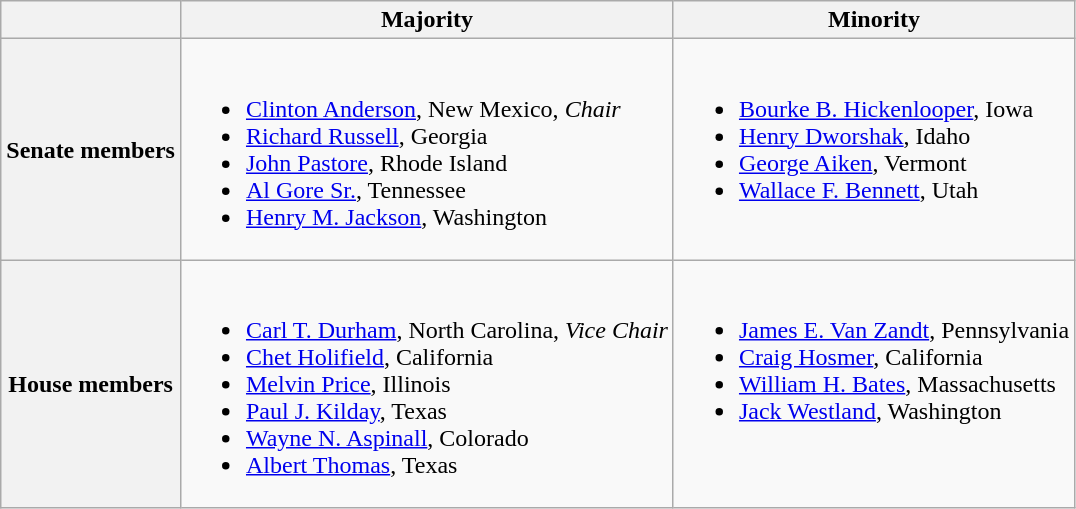<table class=wikitable>
<tr>
<th></th>
<th>Majority</th>
<th>Minority</th>
</tr>
<tr>
<th>Senate members</th>
<td valign="top" ><br><ul><li><a href='#'>Clinton Anderson</a>, New Mexico, <em>Chair</em></li><li><a href='#'>Richard Russell</a>, Georgia</li><li><a href='#'>John Pastore</a>, Rhode Island</li><li><a href='#'>Al Gore Sr.</a>, Tennessee</li><li><a href='#'>Henry M. Jackson</a>, Washington</li></ul></td>
<td valign="top" ><br><ul><li><a href='#'>Bourke B. Hickenlooper</a>, Iowa</li><li><a href='#'>Henry Dworshak</a>, Idaho</li><li><a href='#'>George Aiken</a>, Vermont</li><li><a href='#'>Wallace F. Bennett</a>, Utah</li></ul></td>
</tr>
<tr>
<th>House members</th>
<td valign="top" ><br><ul><li><a href='#'>Carl T. Durham</a>, North Carolina, <em>Vice Chair</em></li><li><a href='#'>Chet Holifield</a>, California</li><li><a href='#'>Melvin Price</a>, Illinois</li><li><a href='#'>Paul J. Kilday</a>, Texas </li><li><a href='#'>Wayne N. Aspinall</a>, Colorado</li><li><a href='#'>Albert Thomas</a>, Texas </li></ul></td>
<td valign="top" ><br><ul><li><a href='#'>James E. Van Zandt</a>, Pennsylvania</li><li><a href='#'>Craig Hosmer</a>, California</li><li><a href='#'>William H. Bates</a>, Massachusetts</li><li><a href='#'>Jack Westland</a>, Washington</li></ul></td>
</tr>
</table>
